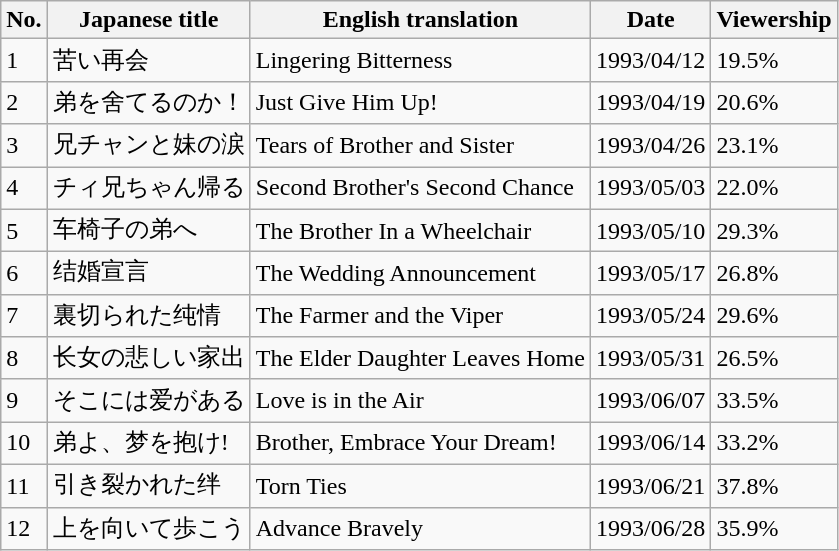<table class="wikitable">
<tr>
<th>No.</th>
<th>Japanese title</th>
<th>English translation</th>
<th>Date</th>
<th>Viewership</th>
</tr>
<tr>
<td>1</td>
<td>苦い再会</td>
<td>Lingering Bitterness</td>
<td>1993/04/12</td>
<td>19.5%</td>
</tr>
<tr>
<td>2</td>
<td>弟を舍てるのか！</td>
<td>Just Give Him Up!</td>
<td>1993/04/19</td>
<td>20.6%</td>
</tr>
<tr>
<td>3</td>
<td>兄チャンと妹の涙</td>
<td>Tears of Brother and Sister</td>
<td>1993/04/26</td>
<td>23.1%</td>
</tr>
<tr>
<td>4</td>
<td>チィ兄ちゃん帰る</td>
<td>Second Brother's Second Chance</td>
<td>1993/05/03</td>
<td>22.0%</td>
</tr>
<tr>
<td>5</td>
<td>车椅子の弟へ</td>
<td>The Brother In a Wheelchair</td>
<td>1993/05/10</td>
<td>29.3%</td>
</tr>
<tr>
<td>6</td>
<td>结婚宣言</td>
<td>The Wedding Announcement</td>
<td>1993/05/17</td>
<td>26.8%</td>
</tr>
<tr>
<td>7</td>
<td>裏切られた纯情</td>
<td>The Farmer and the Viper </td>
<td>1993/05/24</td>
<td>29.6%</td>
</tr>
<tr>
<td>8</td>
<td>长女の悲しい家出</td>
<td>The Elder Daughter Leaves Home</td>
<td>1993/05/31</td>
<td>26.5%</td>
</tr>
<tr>
<td>9</td>
<td>そこには爱がある</td>
<td>Love is in the Air </td>
<td>1993/06/07</td>
<td>33.5%</td>
</tr>
<tr>
<td>10</td>
<td>弟よ、梦を抱け!</td>
<td>Brother, Embrace Your Dream!</td>
<td>1993/06/14</td>
<td>33.2%</td>
</tr>
<tr>
<td>11</td>
<td>引き裂かれた绊</td>
<td>Torn Ties</td>
<td>1993/06/21</td>
<td>37.8%</td>
</tr>
<tr>
<td>12</td>
<td>上を向いて歩こう</td>
<td>Advance Bravely</td>
<td>1993/06/28</td>
<td>35.9%</td>
</tr>
</table>
